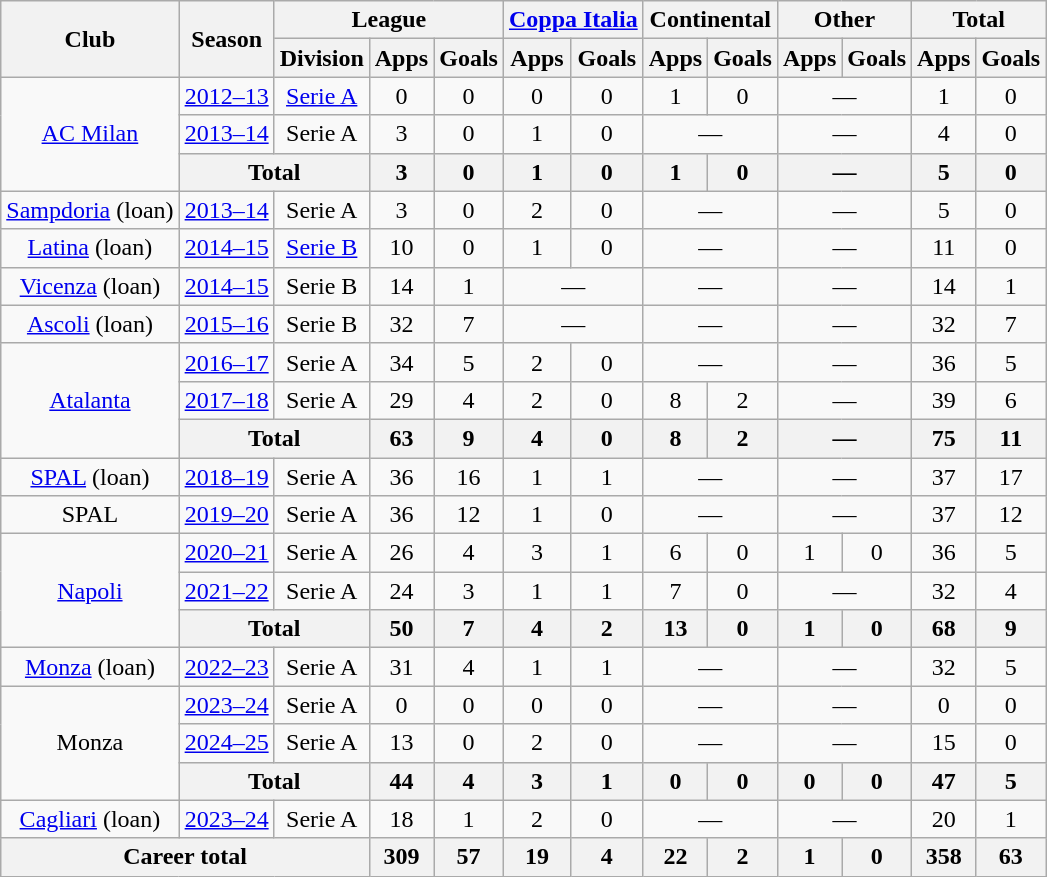<table class="wikitable" style="text-align:center">
<tr>
<th rowspan=2>Club</th>
<th rowspan=2>Season</th>
<th colspan=3>League</th>
<th colspan=2><a href='#'>Coppa Italia</a></th>
<th colspan=2>Continental</th>
<th colspan=2>Other</th>
<th colspan=2>Total</th>
</tr>
<tr>
<th>Division</th>
<th>Apps</th>
<th>Goals</th>
<th>Apps</th>
<th>Goals</th>
<th>Apps</th>
<th>Goals</th>
<th>Apps</th>
<th>Goals</th>
<th>Apps</th>
<th>Goals</th>
</tr>
<tr>
<td rowspan=3><a href='#'>AC Milan</a></td>
<td><a href='#'>2012–13</a></td>
<td><a href='#'>Serie A</a></td>
<td>0</td>
<td>0</td>
<td>0</td>
<td>0</td>
<td>1</td>
<td>0</td>
<td colspan=2>—</td>
<td>1</td>
<td>0</td>
</tr>
<tr>
<td><a href='#'>2013–14</a></td>
<td>Serie A</td>
<td>3</td>
<td>0</td>
<td>1</td>
<td>0</td>
<td colspan=2>—</td>
<td colspan=2>—</td>
<td>4</td>
<td>0</td>
</tr>
<tr>
<th colspan=2>Total</th>
<th>3</th>
<th>0</th>
<th>1</th>
<th>0</th>
<th>1</th>
<th>0</th>
<th colspan=2>—</th>
<th>5</th>
<th>0</th>
</tr>
<tr>
<td><a href='#'>Sampdoria</a> (loan)</td>
<td><a href='#'>2013–14</a></td>
<td>Serie A</td>
<td>3</td>
<td>0</td>
<td>2</td>
<td>0</td>
<td colspan=2>—</td>
<td colspan=2>—</td>
<td>5</td>
<td>0</td>
</tr>
<tr>
<td><a href='#'>Latina</a> (loan)</td>
<td><a href='#'>2014–15</a></td>
<td><a href='#'>Serie B</a></td>
<td>10</td>
<td>0</td>
<td>1</td>
<td>0</td>
<td colspan=2>—</td>
<td colspan=2>—</td>
<td>11</td>
<td>0</td>
</tr>
<tr>
<td><a href='#'>Vicenza</a> (loan)</td>
<td><a href='#'>2014–15</a></td>
<td>Serie B</td>
<td>14</td>
<td>1</td>
<td colspan=2>—</td>
<td colspan=2>—</td>
<td colspan=2>—</td>
<td>14</td>
<td>1</td>
</tr>
<tr>
<td><a href='#'>Ascoli</a> (loan)</td>
<td><a href='#'>2015–16</a></td>
<td>Serie B</td>
<td>32</td>
<td>7</td>
<td colspan=2>—</td>
<td colspan=2>—</td>
<td colspan=2>—</td>
<td>32</td>
<td>7</td>
</tr>
<tr>
<td rowspan=3><a href='#'>Atalanta</a></td>
<td><a href='#'>2016–17</a></td>
<td>Serie A</td>
<td>34</td>
<td>5</td>
<td>2</td>
<td>0</td>
<td colspan=2>—</td>
<td colspan=2>—</td>
<td>36</td>
<td>5</td>
</tr>
<tr>
<td><a href='#'>2017–18</a></td>
<td>Serie A</td>
<td>29</td>
<td>4</td>
<td>2</td>
<td>0</td>
<td>8</td>
<td>2</td>
<td colspan=2>—</td>
<td>39</td>
<td>6</td>
</tr>
<tr>
<th colspan=2>Total</th>
<th>63</th>
<th>9</th>
<th>4</th>
<th>0</th>
<th>8</th>
<th>2</th>
<th colspan=2>—</th>
<th>75</th>
<th>11</th>
</tr>
<tr>
<td><a href='#'>SPAL</a> (loan)</td>
<td><a href='#'>2018–19</a></td>
<td>Serie A</td>
<td>36</td>
<td>16</td>
<td>1</td>
<td>1</td>
<td colspan=2>—</td>
<td colspan=2>—</td>
<td>37</td>
<td>17</td>
</tr>
<tr>
<td>SPAL</td>
<td><a href='#'>2019–20</a></td>
<td>Serie A</td>
<td>36</td>
<td>12</td>
<td>1</td>
<td>0</td>
<td colspan=2>—</td>
<td colspan=2>—</td>
<td>37</td>
<td>12</td>
</tr>
<tr>
<td rowspan=3><a href='#'>Napoli</a></td>
<td><a href='#'>2020–21</a></td>
<td>Serie A</td>
<td>26</td>
<td>4</td>
<td>3</td>
<td>1</td>
<td>6</td>
<td>0</td>
<td>1</td>
<td>0</td>
<td>36</td>
<td>5</td>
</tr>
<tr>
<td><a href='#'>2021–22</a></td>
<td>Serie A</td>
<td>24</td>
<td>3</td>
<td>1</td>
<td>1</td>
<td>7</td>
<td>0</td>
<td colspan=2>—</td>
<td>32</td>
<td>4</td>
</tr>
<tr>
<th colspan=2>Total</th>
<th>50</th>
<th>7</th>
<th>4</th>
<th>2</th>
<th>13</th>
<th>0</th>
<th>1</th>
<th>0</th>
<th>68</th>
<th>9</th>
</tr>
<tr>
<td><a href='#'>Monza</a> (loan)</td>
<td><a href='#'>2022–23</a></td>
<td>Serie A</td>
<td>31</td>
<td>4</td>
<td>1</td>
<td>1</td>
<td colspan=2>—</td>
<td colspan=2>—</td>
<td>32</td>
<td>5</td>
</tr>
<tr>
<td rowspan=3>Monza</td>
<td><a href='#'>2023–24</a></td>
<td>Serie A</td>
<td>0</td>
<td>0</td>
<td>0</td>
<td>0</td>
<td colspan=2>—</td>
<td colspan=2>—</td>
<td>0</td>
<td>0</td>
</tr>
<tr>
<td><a href='#'>2024–25</a></td>
<td>Serie A</td>
<td>13</td>
<td>0</td>
<td>2</td>
<td>0</td>
<td colspan=2>—</td>
<td colspan=2>—</td>
<td>15</td>
<td>0</td>
</tr>
<tr>
<th colspan=2>Total</th>
<th>44</th>
<th>4</th>
<th>3</th>
<th>1</th>
<th>0</th>
<th>0</th>
<th>0</th>
<th>0</th>
<th>47</th>
<th>5</th>
</tr>
<tr>
<td><a href='#'>Cagliari</a> (loan)</td>
<td><a href='#'>2023–24</a></td>
<td>Serie A</td>
<td>18</td>
<td>1</td>
<td>2</td>
<td>0</td>
<td colspan=2>—</td>
<td colspan=2>—</td>
<td>20</td>
<td>1</td>
</tr>
<tr>
<th colspan=3>Career total</th>
<th>309</th>
<th>57</th>
<th>19</th>
<th>4</th>
<th>22</th>
<th>2</th>
<th>1</th>
<th>0</th>
<th>358</th>
<th>63</th>
</tr>
</table>
